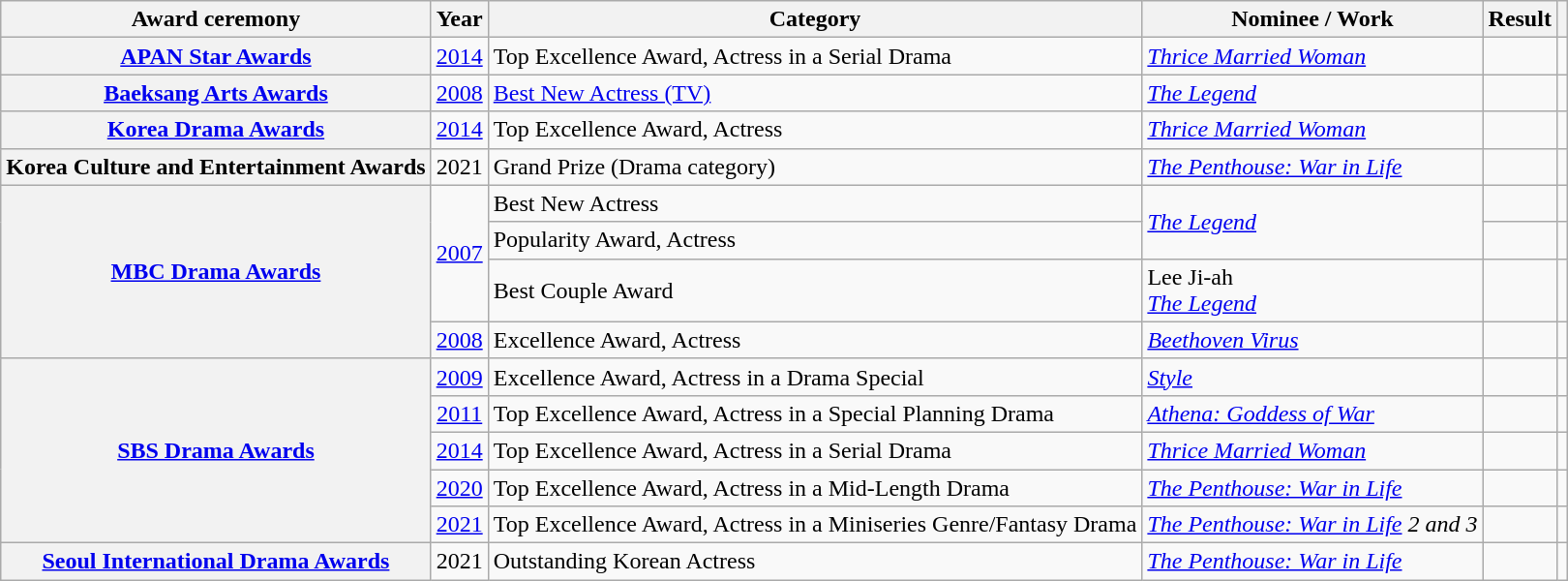<table class="wikitable plainrowheaders sortable">
<tr>
<th scope="col">Award ceremony</th>
<th scope="col">Year</th>
<th scope="col">Category</th>
<th scope="col">Nominee / Work</th>
<th scope="col">Result</th>
<th scope="col" class="unsortable"></th>
</tr>
<tr>
<th scope="row"><a href='#'>APAN Star Awards</a></th>
<td style="text-align:center"><a href='#'>2014</a></td>
<td>Top Excellence Award, Actress in a Serial Drama</td>
<td><em><a href='#'>Thrice Married Woman</a></em></td>
<td></td>
<td style="text-align:center"></td>
</tr>
<tr>
<th scope="row"><a href='#'>Baeksang Arts Awards</a></th>
<td style="text-align:center"><a href='#'>2008</a></td>
<td><a href='#'>Best New Actress (TV)</a></td>
<td><em><a href='#'>The Legend</a></em></td>
<td></td>
<td style="text-align:center"></td>
</tr>
<tr>
<th scope="row"><a href='#'>Korea Drama Awards</a></th>
<td style="text-align:center"><a href='#'>2014</a></td>
<td>Top Excellence Award, Actress</td>
<td><em><a href='#'>Thrice Married Woman</a></em></td>
<td></td>
<td style="text-align:center"></td>
</tr>
<tr>
<th scope="row">Korea Culture and Entertainment Awards</th>
<td style="text-align:center">2021</td>
<td>Grand Prize (Drama category)</td>
<td><em><a href='#'>The Penthouse: War in Life</a></em></td>
<td></td>
<td style="text-align:center"></td>
</tr>
<tr>
<th scope="row" rowspan="4"><a href='#'>MBC Drama Awards</a></th>
<td rowspan="3" style="text-align:center"><a href='#'>2007</a></td>
<td>Best New Actress</td>
<td rowspan="2"><em><a href='#'>The Legend</a></em></td>
<td></td>
<td style="text-align:center"></td>
</tr>
<tr>
<td>Popularity Award, Actress</td>
<td></td>
<td style="text-align:center"></td>
</tr>
<tr>
<td>Best Couple Award</td>
<td>Lee Ji-ah <br><em><a href='#'>The Legend</a></em></td>
<td></td>
<td style="text-align:center"></td>
</tr>
<tr>
<td style="text-align:center"><a href='#'>2008</a></td>
<td>Excellence Award, Actress</td>
<td><em><a href='#'>Beethoven Virus</a></em></td>
<td></td>
<td style="text-align:center"></td>
</tr>
<tr>
<th scope="row" rowspan="5"><a href='#'>SBS Drama Awards</a></th>
<td style="text-align:center"><a href='#'>2009</a></td>
<td>Excellence Award, Actress in a Drama Special</td>
<td><em><a href='#'>Style</a></em></td>
<td></td>
<td style="text-align:center"></td>
</tr>
<tr>
<td style="text-align:center"><a href='#'>2011</a></td>
<td>Top Excellence Award, Actress in a Special Planning Drama</td>
<td><em><a href='#'>Athena: Goddess of War</a></em></td>
<td></td>
<td style="text-align:center"></td>
</tr>
<tr>
<td style="text-align:center"><a href='#'>2014</a></td>
<td>Top Excellence Award, Actress in a Serial Drama</td>
<td><em><a href='#'>Thrice Married Woman</a></em></td>
<td></td>
<td style="text-align:center"></td>
</tr>
<tr>
<td style="text-align:center"><a href='#'>2020</a></td>
<td>Top Excellence Award, Actress in a Mid-Length Drama</td>
<td><em><a href='#'>The Penthouse: War in Life</a></em></td>
<td></td>
<td style="text-align:center"></td>
</tr>
<tr>
<td style="text-align:center"><a href='#'>2021</a></td>
<td>Top Excellence Award, Actress in a Miniseries Genre/Fantasy Drama</td>
<td><em><a href='#'>The Penthouse: War in Life</a> 2 and 3</em></td>
<td></td>
<td style="text-align:center"></td>
</tr>
<tr>
<th scope="row"><a href='#'>Seoul International Drama Awards</a></th>
<td style="text-align:center">2021</td>
<td>Outstanding Korean Actress</td>
<td><em><a href='#'>The Penthouse: War in Life</a></em></td>
<td></td>
<td style="text-align:center"></td>
</tr>
</table>
